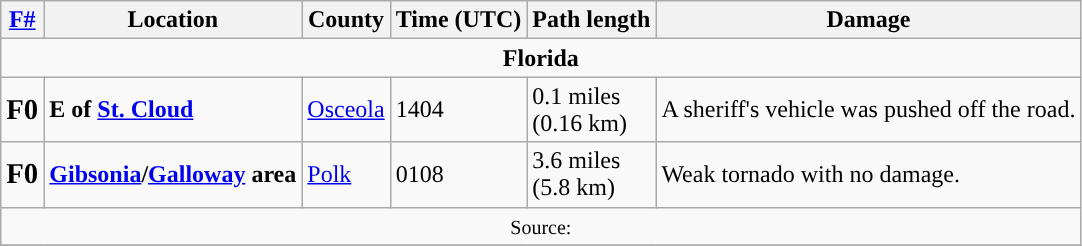<table class="wikitable">
<tr>
<th><a href='#'>F#</a></th>
<th>Location</th>
<th>County</th>
<th>Time (UTC)</th>
<th>Path length</th>
<th>Damage</th>
</tr>
<tr>
<td colspan="7" align=center><strong>Florida</strong></td>
</tr>
<tr>
<td><big><strong>F0</strong></big></td>
<td><strong>E of <a href='#'>St. Cloud</a></strong></td>
<td><a href='#'>Osceola</a></td>
<td>1404</td>
<td>0.1 miles <br> (0.16 km)</td>
<td>A sheriff's vehicle was pushed off the road.</td>
</tr>
<tr>
<td><big><strong>F0</strong></big></td>
<td><strong><a href='#'>Gibsonia</a>/<a href='#'>Galloway</a> area</strong></td>
<td><a href='#'>Polk</a></td>
<td>0108</td>
<td>3.6 miles <br>(5.8 km)</td>
<td>Weak tornado with no damage.</td>
</tr>
<tr>
<td colspan="7" align=center><small>Source: </small></td>
</tr>
<tr>
</tr>
</table>
